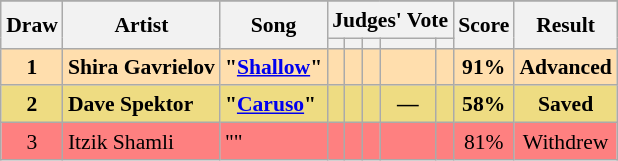<table class="sortable wikitable" style="margin: 1em auto 1em auto; text-align:center; font-size:90%; line-height:18px;">
<tr>
</tr>
<tr>
<th rowspan="2">Draw</th>
<th rowspan="2">Artist</th>
<th rowspan="2">Song</th>
<th colspan="5" class="unsortable">Judges' Vote</th>
<th rowspan="2">Score</th>
<th rowspan="2">Result</th>
</tr>
<tr>
<th class="unsortable"></th>
<th class="unsortable"></th>
<th class="unsortable"></th>
<th class="unsortable"></th>
<th class="unsortable"></th>
</tr>
<tr style="font-weight:bold; background:navajowhite;">
<td>1</td>
<td align="left">Shira Gavrielov</td>
<td align="left">"<a href='#'>Shallow</a>"</td>
<td></td>
<td></td>
<td></td>
<td></td>
<td></td>
<td>91%</td>
<td>Advanced</td>
</tr>
<tr style="font-weight:bold; background:#eedc82;">
<td>2</td>
<td align="left">Dave Spektor</td>
<td align="left">"<a href='#'>Caruso</a>"</td>
<td></td>
<td></td>
<td></td>
<td>—</td>
<td></td>
<td>58%</td>
<td>Saved</td>
</tr>
<tr style="background:#fe8080;">
<td>3</td>
<td align="left">Itzik Shamli</td>
<td align="left">""</td>
<td></td>
<td></td>
<td></td>
<td></td>
<td></td>
<td>81%</td>
<td>Withdrew</td>
</tr>
</table>
